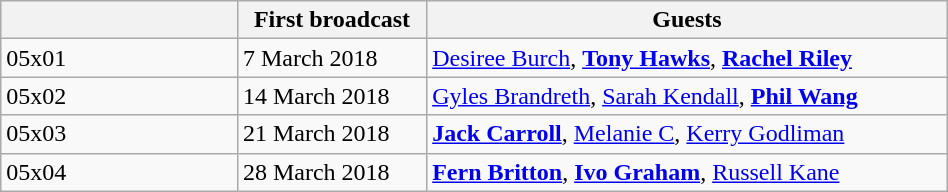<table class="wikitable" style="width:50%;">
<tr>
<th style="width:25%;"></th>
<th style="width:20%;">First broadcast</th>
<th>Guests</th>
</tr>
<tr>
<td>05x01</td>
<td>7 March 2018</td>
<td><a href='#'>Desiree Burch</a>, <strong><a href='#'>Tony Hawks</a></strong>, <strong><a href='#'>Rachel Riley</a></strong></td>
</tr>
<tr>
<td>05x02</td>
<td>14 March 2018</td>
<td><a href='#'>Gyles Brandreth</a>, <a href='#'>Sarah Kendall</a>, <strong><a href='#'>Phil Wang</a></strong></td>
</tr>
<tr>
<td>05x03</td>
<td>21 March 2018</td>
<td><strong><a href='#'>Jack Carroll</a></strong>, <a href='#'>Melanie C</a>, <a href='#'>Kerry Godliman</a></td>
</tr>
<tr>
<td>05x04</td>
<td>28 March 2018</td>
<td><strong><a href='#'>Fern Britton</a></strong>, <strong><a href='#'>Ivo Graham</a></strong>, <a href='#'>Russell Kane</a></td>
</tr>
</table>
